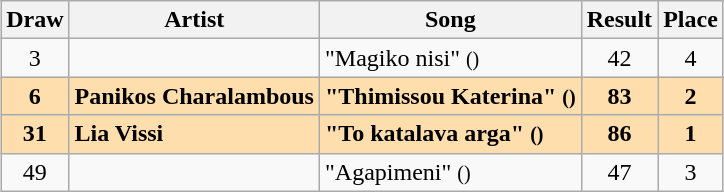<table class="sortable wikitable" style="margin: 1em auto 1em auto; text-align:center">
<tr>
<th>Draw</th>
<th>Artist</th>
<th>Song</th>
<th>Result</th>
<th>Place</th>
</tr>
<tr>
<td>3</td>
<td></td>
<td align="left">"Magiko nisi" <small>()</small></td>
<td>42</td>
<td>4</td>
</tr>
<tr style="font-weight:bold; background:navajowhite;">
<td>6</td>
<td align="left">Panikos Charalambous</td>
<td align="left">"Thimissou Katerina" <small>()</small></td>
<td>83</td>
<td>2</td>
</tr>
<tr style="font-weight:bold; background:navajowhite;">
<td>31</td>
<td align="left">Lia Vissi</td>
<td align="left">"To katalava arga" <small>()</small></td>
<td>86</td>
<td>1</td>
</tr>
<tr>
<td>49</td>
<td></td>
<td align="left">"Agapimeni" <small>()</small></td>
<td>47</td>
<td>3</td>
</tr>
</table>
